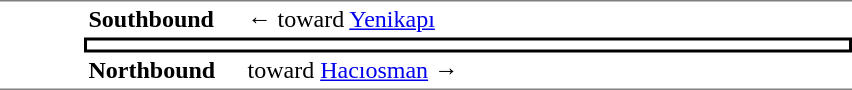<table table border=0 cellspacing=0 cellpadding=3>
<tr>
<td style="border-top:solid 1px gray;border-bottom:solid 1px gray;" width=50 rowspan=3 valign=top></td>
<td style="border-top:solid 1px gray;" width=100><strong>Southbound</strong></td>
<td style="border-top:solid 1px gray;" width=400>←  toward <a href='#'>Yenikapı</a></td>
</tr>
<tr>
<td style="border-top:solid 2px black;border-right:solid 2px black;border-left:solid 2px black;border-bottom:solid 2px black;text-align:center;" colspan=2></td>
</tr>
<tr>
<td style="border-bottom:solid 1px gray;"><strong>Northbound</strong></td>
<td style="border-bottom:solid 1px gray;"> toward <a href='#'>Hacıosman</a> →</td>
</tr>
</table>
